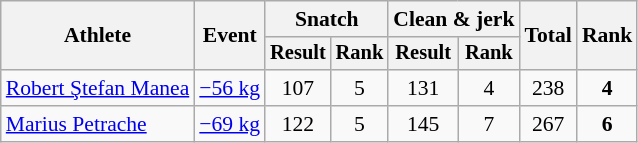<table class="wikitable" style="font-size:90%">
<tr>
<th rowspan="2">Athlete</th>
<th rowspan="2">Event</th>
<th colspan="2">Snatch</th>
<th colspan="2">Clean & jerk</th>
<th rowspan="2">Total</th>
<th rowspan="2">Rank</th>
</tr>
<tr style="font-size:95%">
<th>Result</th>
<th>Rank</th>
<th>Result</th>
<th>Rank</th>
</tr>
<tr align=center>
<td align=left><a href='#'>Robert Ştefan Manea</a></td>
<td align=left><a href='#'>−56 kg</a></td>
<td>107</td>
<td>5</td>
<td>131</td>
<td>4</td>
<td>238</td>
<td><strong>4</strong></td>
</tr>
<tr align=center>
<td align=left><a href='#'>Marius Petrache</a></td>
<td align=left><a href='#'>−69 kg</a></td>
<td>122</td>
<td>5</td>
<td>145</td>
<td>7</td>
<td>267</td>
<td><strong>6</strong></td>
</tr>
</table>
